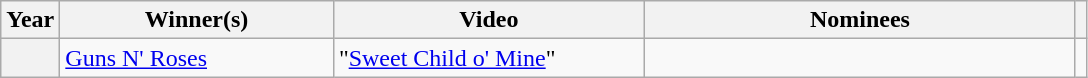<table class="wikitable sortable">
<tr>
<th scope="col">Year</th>
<th scope="col" style="width:175px;">Winner(s)</th>
<th scope="col" style="width:200px;">Video</th>
<th scope="col" style="width:280px;">Nominees</th>
<th scope="col" class="unsortable"></th>
</tr>
<tr>
<th scope="row"></th>
<td><a href='#'>Guns N' Roses</a></td>
<td>"<a href='#'>Sweet Child o' Mine</a>"</td>
<td></td>
<td align="center"></td>
</tr>
</table>
